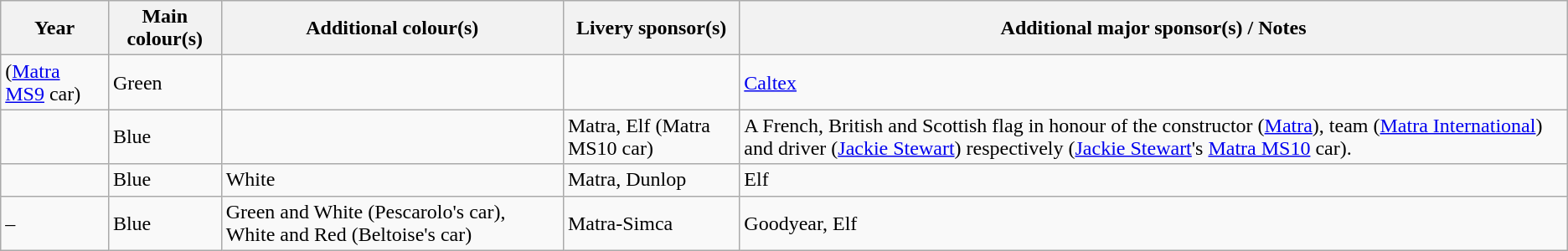<table class="wikitable">
<tr>
<th>Year</th>
<th>Main colour(s)</th>
<th>Additional colour(s)</th>
<th>Livery sponsor(s)</th>
<th>Additional major sponsor(s) / Notes</th>
</tr>
<tr>
<td> (<a href='#'>Matra MS9</a> car)</td>
<td>Green</td>
<td></td>
<td></td>
<td><a href='#'>Caltex</a></td>
</tr>
<tr>
<td></td>
<td>Blue</td>
<td></td>
<td>Matra, Elf (Matra MS10 car)</td>
<td>A French, British and Scottish flag in honour of the constructor (<a href='#'>Matra</a>), team (<a href='#'>Matra International</a>) and driver (<a href='#'>Jackie Stewart</a>) respectively (<a href='#'>Jackie Stewart</a>'s <a href='#'>Matra MS10</a> car).</td>
</tr>
<tr>
<td></td>
<td>Blue</td>
<td>White</td>
<td>Matra, Dunlop</td>
<td>Elf</td>
</tr>
<tr>
<td>–</td>
<td>Blue</td>
<td>Green and White (Pescarolo's car), White and Red (Beltoise's car)</td>
<td>Matra-Simca</td>
<td>Goodyear, Elf</td>
</tr>
</table>
